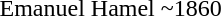<table>
<tr>
<td>Emanuel Hamel</td>
<td>~1860</td>
</tr>
<tr>
</tr>
</table>
